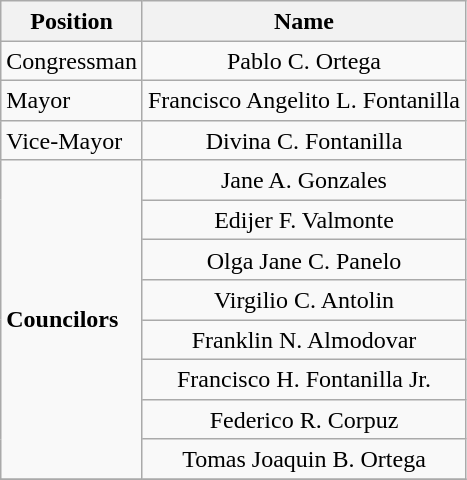<table class="wikitable" style="line-height:1.20em; font-size:100%;">
<tr>
<th>Position</th>
<th>Name</th>
</tr>
<tr>
<td>Congressman</td>
<td style="text-align:center;">Pablo C. Ortega</td>
</tr>
<tr>
<td>Mayor</td>
<td style="text-align:center;">Francisco Angelito L. Fontanilla</td>
</tr>
<tr>
<td>Vice-Mayor</td>
<td style="text-align:center;">Divina C. Fontanilla</td>
</tr>
<tr>
<td rowspan=8><strong>Councilors</strong></td>
<td style="text-align:center;">Jane A. Gonzales</td>
</tr>
<tr>
<td style="text-align:center;">Edijer F. Valmonte</td>
</tr>
<tr>
<td style="text-align:center;">Olga Jane C. Panelo</td>
</tr>
<tr>
<td style="text-align:center;">Virgilio C. Antolin</td>
</tr>
<tr>
<td style="text-align:center;">Franklin N. Almodovar</td>
</tr>
<tr>
<td style="text-align:center;">Francisco H. Fontanilla Jr.</td>
</tr>
<tr>
<td style="text-align:center;">Federico R. Corpuz</td>
</tr>
<tr>
<td style="text-align:center;">Tomas Joaquin B. Ortega</td>
</tr>
<tr>
</tr>
</table>
